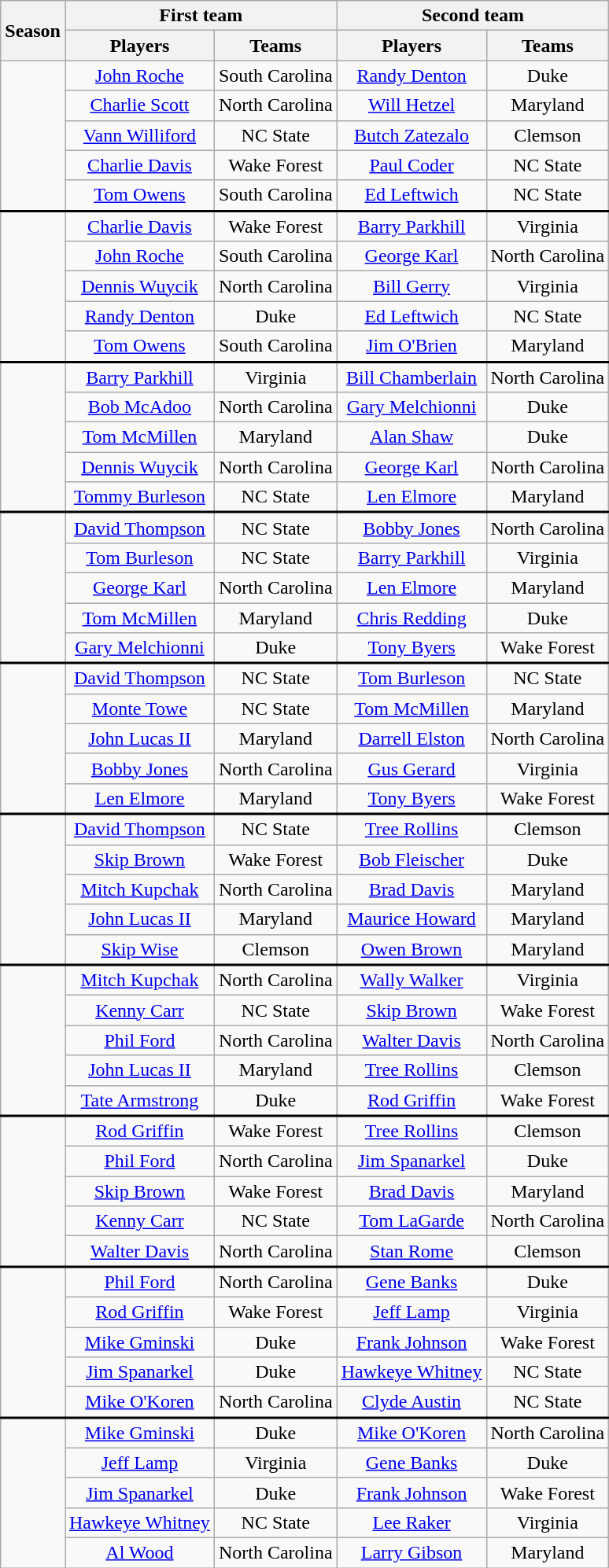<table class="wikitable" style="text-align:center">
<tr>
<th rowspan=2>Season</th>
<th colspan=2>First team</th>
<th colspan=2>Second team</th>
</tr>
<tr>
<th>Players</th>
<th>Teams</th>
<th>Players</th>
<th>Teams</th>
</tr>
<tr>
<td rowspan=5></td>
<td><a href='#'>John Roche</a></td>
<td>South Carolina</td>
<td><a href='#'>Randy Denton</a></td>
<td>Duke</td>
</tr>
<tr>
<td><a href='#'>Charlie Scott</a></td>
<td>North Carolina</td>
<td><a href='#'>Will Hetzel</a></td>
<td>Maryland</td>
</tr>
<tr>
<td><a href='#'>Vann Williford</a></td>
<td>NC State</td>
<td><a href='#'>Butch Zatezalo</a></td>
<td>Clemson</td>
</tr>
<tr>
<td><a href='#'>Charlie Davis</a></td>
<td>Wake Forest</td>
<td><a href='#'>Paul Coder</a></td>
<td>NC State</td>
</tr>
<tr>
<td><a href='#'>Tom Owens</a></td>
<td>South Carolina</td>
<td><a href='#'>Ed Leftwich</a></td>
<td>NC State</td>
</tr>
<tr style="border-top:2px solid black">
<td rowspan=5></td>
<td><a href='#'>Charlie Davis</a></td>
<td>Wake Forest</td>
<td><a href='#'>Barry Parkhill</a></td>
<td>Virginia</td>
</tr>
<tr>
<td><a href='#'>John Roche</a></td>
<td>South Carolina</td>
<td><a href='#'>George Karl</a></td>
<td>North Carolina</td>
</tr>
<tr>
<td><a href='#'>Dennis Wuycik</a></td>
<td>North Carolina</td>
<td><a href='#'>Bill Gerry</a></td>
<td>Virginia</td>
</tr>
<tr>
<td><a href='#'>Randy Denton</a></td>
<td>Duke</td>
<td><a href='#'>Ed Leftwich</a></td>
<td>NC State</td>
</tr>
<tr>
<td><a href='#'>Tom Owens</a></td>
<td>South Carolina</td>
<td><a href='#'>Jim O'Brien</a></td>
<td>Maryland</td>
</tr>
<tr style="border-top:2px solid black">
<td rowspan=5></td>
<td><a href='#'>Barry Parkhill</a></td>
<td>Virginia</td>
<td><a href='#'>Bill Chamberlain</a></td>
<td>North Carolina</td>
</tr>
<tr>
<td><a href='#'>Bob McAdoo</a></td>
<td>North Carolina</td>
<td><a href='#'>Gary Melchionni</a></td>
<td>Duke</td>
</tr>
<tr>
<td><a href='#'>Tom McMillen</a></td>
<td>Maryland</td>
<td><a href='#'>Alan Shaw</a></td>
<td>Duke</td>
</tr>
<tr>
<td><a href='#'>Dennis Wuycik</a></td>
<td>North Carolina</td>
<td><a href='#'>George Karl</a></td>
<td>North Carolina</td>
</tr>
<tr>
<td><a href='#'>Tommy Burleson</a></td>
<td>NC State</td>
<td><a href='#'>Len Elmore</a></td>
<td>Maryland</td>
</tr>
<tr style="border-top:2px solid black">
<td rowspan=5></td>
<td><a href='#'>David Thompson</a></td>
<td>NC State</td>
<td><a href='#'>Bobby Jones</a></td>
<td>North Carolina</td>
</tr>
<tr>
<td><a href='#'>Tom Burleson</a></td>
<td>NC State</td>
<td><a href='#'>Barry Parkhill</a></td>
<td>Virginia</td>
</tr>
<tr>
<td><a href='#'>George Karl</a></td>
<td>North Carolina</td>
<td><a href='#'>Len Elmore</a></td>
<td>Maryland</td>
</tr>
<tr>
<td><a href='#'>Tom McMillen</a></td>
<td>Maryland</td>
<td><a href='#'>Chris Redding</a></td>
<td>Duke</td>
</tr>
<tr>
<td><a href='#'>Gary Melchionni</a></td>
<td>Duke</td>
<td><a href='#'>Tony Byers</a></td>
<td>Wake Forest</td>
</tr>
<tr style="border-top:2px solid black">
<td rowspan=5></td>
<td><a href='#'>David Thompson</a></td>
<td>NC State</td>
<td><a href='#'>Tom Burleson</a></td>
<td>NC State</td>
</tr>
<tr>
<td><a href='#'>Monte Towe</a></td>
<td>NC State</td>
<td><a href='#'>Tom McMillen</a></td>
<td>Maryland</td>
</tr>
<tr>
<td><a href='#'>John Lucas II</a></td>
<td>Maryland</td>
<td><a href='#'>Darrell Elston</a></td>
<td>North Carolina</td>
</tr>
<tr>
<td><a href='#'>Bobby Jones</a></td>
<td>North Carolina</td>
<td><a href='#'>Gus Gerard</a></td>
<td>Virginia</td>
</tr>
<tr>
<td><a href='#'>Len Elmore</a></td>
<td>Maryland</td>
<td><a href='#'>Tony Byers</a></td>
<td>Wake Forest</td>
</tr>
<tr style="border-top:2px solid black">
<td rowspan=5></td>
<td><a href='#'>David Thompson</a></td>
<td>NC State</td>
<td><a href='#'>Tree Rollins</a></td>
<td>Clemson</td>
</tr>
<tr>
<td><a href='#'>Skip Brown</a></td>
<td>Wake Forest</td>
<td><a href='#'>Bob Fleischer</a></td>
<td>Duke</td>
</tr>
<tr>
<td><a href='#'>Mitch Kupchak</a></td>
<td>North Carolina</td>
<td><a href='#'>Brad Davis</a></td>
<td>Maryland</td>
</tr>
<tr>
<td><a href='#'>John Lucas II</a></td>
<td>Maryland</td>
<td><a href='#'>Maurice Howard</a></td>
<td>Maryland</td>
</tr>
<tr>
<td><a href='#'>Skip Wise</a></td>
<td>Clemson</td>
<td><a href='#'>Owen Brown</a></td>
<td>Maryland</td>
</tr>
<tr style="border-top:2px solid black">
<td rowspan=5></td>
<td><a href='#'>Mitch Kupchak</a></td>
<td>North Carolina</td>
<td><a href='#'>Wally Walker</a></td>
<td>Virginia</td>
</tr>
<tr>
<td><a href='#'>Kenny Carr</a></td>
<td>NC State</td>
<td><a href='#'>Skip Brown</a></td>
<td>Wake Forest</td>
</tr>
<tr>
<td><a href='#'>Phil Ford</a></td>
<td>North Carolina</td>
<td><a href='#'>Walter Davis</a></td>
<td>North Carolina</td>
</tr>
<tr>
<td><a href='#'>John Lucas II</a></td>
<td>Maryland</td>
<td><a href='#'>Tree Rollins</a></td>
<td>Clemson</td>
</tr>
<tr>
<td><a href='#'>Tate Armstrong</a></td>
<td>Duke</td>
<td><a href='#'>Rod Griffin</a></td>
<td>Wake Forest</td>
</tr>
<tr style="border-top:2px solid black">
<td rowspan=5></td>
<td><a href='#'>Rod Griffin</a></td>
<td>Wake Forest</td>
<td><a href='#'>Tree Rollins</a></td>
<td>Clemson</td>
</tr>
<tr>
<td><a href='#'>Phil Ford</a></td>
<td>North Carolina</td>
<td><a href='#'>Jim Spanarkel</a></td>
<td>Duke</td>
</tr>
<tr>
<td><a href='#'>Skip Brown</a></td>
<td>Wake Forest</td>
<td><a href='#'>Brad Davis</a></td>
<td>Maryland</td>
</tr>
<tr>
<td><a href='#'>Kenny Carr</a></td>
<td>NC State</td>
<td><a href='#'>Tom LaGarde</a></td>
<td>North Carolina</td>
</tr>
<tr>
<td><a href='#'>Walter Davis</a></td>
<td>North Carolina</td>
<td><a href='#'>Stan Rome</a></td>
<td>Clemson</td>
</tr>
<tr style="border-top:2px solid black">
<td rowspan=5></td>
<td><a href='#'>Phil Ford</a></td>
<td>North Carolina</td>
<td><a href='#'>Gene Banks</a></td>
<td>Duke</td>
</tr>
<tr>
<td><a href='#'>Rod Griffin</a></td>
<td>Wake Forest</td>
<td><a href='#'>Jeff Lamp</a></td>
<td>Virginia</td>
</tr>
<tr>
<td><a href='#'>Mike Gminski</a></td>
<td>Duke</td>
<td><a href='#'>Frank Johnson</a></td>
<td>Wake Forest</td>
</tr>
<tr>
<td><a href='#'>Jim Spanarkel</a></td>
<td>Duke</td>
<td><a href='#'>Hawkeye Whitney</a></td>
<td>NC State</td>
</tr>
<tr>
<td><a href='#'>Mike O'Koren</a></td>
<td>North Carolina</td>
<td><a href='#'>Clyde Austin</a></td>
<td>NC State</td>
</tr>
<tr style="border-top:2px solid black">
<td rowspan=5></td>
<td><a href='#'>Mike Gminski</a></td>
<td>Duke</td>
<td><a href='#'>Mike O'Koren</a></td>
<td>North Carolina</td>
</tr>
<tr>
<td><a href='#'>Jeff Lamp</a></td>
<td>Virginia</td>
<td><a href='#'>Gene Banks</a></td>
<td>Duke</td>
</tr>
<tr>
<td><a href='#'>Jim Spanarkel</a></td>
<td>Duke</td>
<td><a href='#'>Frank Johnson</a></td>
<td>Wake Forest</td>
</tr>
<tr>
<td><a href='#'>Hawkeye Whitney</a></td>
<td>NC State</td>
<td><a href='#'>Lee Raker</a></td>
<td>Virginia</td>
</tr>
<tr>
<td><a href='#'>Al Wood</a></td>
<td>North Carolina</td>
<td><a href='#'>Larry Gibson</a></td>
<td>Maryland</td>
</tr>
</table>
